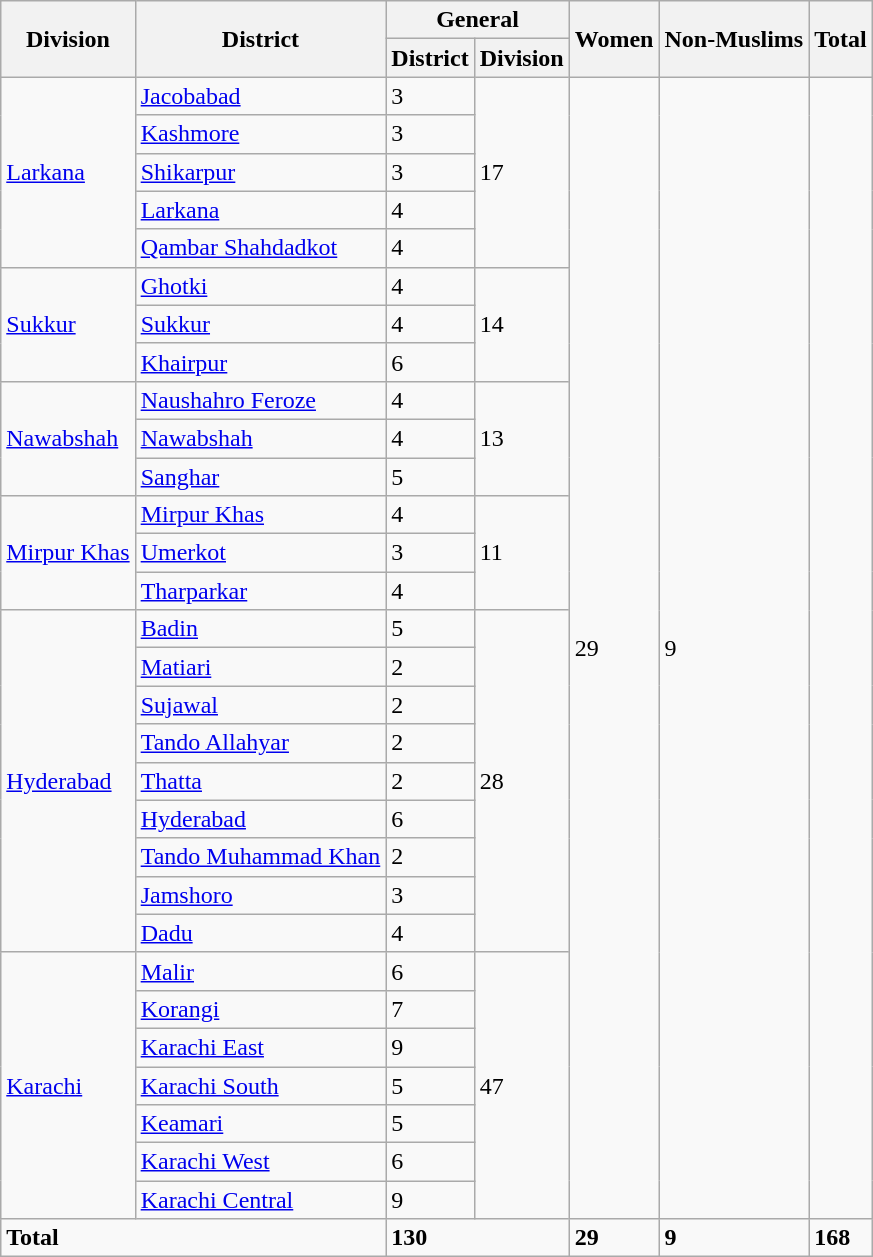<table class="wikitable">
<tr>
<th rowspan="2">Division</th>
<th rowspan="2">District</th>
<th colspan="2">General</th>
<th rowspan="2">Women</th>
<th rowspan="2">Non-Muslims</th>
<th rowspan="2"><strong>Total</strong></th>
</tr>
<tr>
<th>District</th>
<th>Division</th>
</tr>
<tr>
<td rowspan="5"><a href='#'>Larkana</a></td>
<td><a href='#'>Jacobabad</a></td>
<td>3</td>
<td rowspan="5">17</td>
<td rowspan="30">29</td>
<td rowspan="30">9</td>
<td rowspan="30"></td>
</tr>
<tr>
<td><a href='#'>Kashmore</a></td>
<td>3</td>
</tr>
<tr>
<td><a href='#'>Shikarpur</a></td>
<td>3</td>
</tr>
<tr>
<td><a href='#'>Larkana</a></td>
<td>4</td>
</tr>
<tr>
<td><a href='#'>Qambar Shahdadkot</a></td>
<td>4</td>
</tr>
<tr>
<td rowspan="3"><a href='#'>Sukkur</a></td>
<td><a href='#'>Ghotki</a></td>
<td>4</td>
<td rowspan="3">14</td>
</tr>
<tr>
<td><a href='#'>Sukkur</a></td>
<td>4</td>
</tr>
<tr>
<td><a href='#'>Khairpur</a></td>
<td>6</td>
</tr>
<tr>
<td rowspan="3"><a href='#'>Nawabshah</a></td>
<td><a href='#'>Naushahro Feroze</a></td>
<td>4</td>
<td rowspan="3">13</td>
</tr>
<tr>
<td><a href='#'>Nawabshah</a></td>
<td>4</td>
</tr>
<tr>
<td><a href='#'>Sanghar</a></td>
<td>5</td>
</tr>
<tr>
<td rowspan="3"><a href='#'>Mirpur Khas</a></td>
<td><a href='#'>Mirpur Khas</a></td>
<td>4</td>
<td rowspan="3">11</td>
</tr>
<tr>
<td><a href='#'>Umerkot</a></td>
<td>3</td>
</tr>
<tr>
<td><a href='#'>Tharparkar</a></td>
<td>4</td>
</tr>
<tr>
<td rowspan="9"><a href='#'>Hyderabad</a></td>
<td><a href='#'>Badin</a></td>
<td>5</td>
<td rowspan="9">28</td>
</tr>
<tr>
<td><a href='#'>Matiari</a></td>
<td>2</td>
</tr>
<tr>
<td><a href='#'>Sujawal</a></td>
<td>2</td>
</tr>
<tr>
<td><a href='#'>Tando Allahyar</a></td>
<td>2</td>
</tr>
<tr>
<td><a href='#'>Thatta</a></td>
<td>2</td>
</tr>
<tr>
<td><a href='#'>Hyderabad</a></td>
<td>6</td>
</tr>
<tr>
<td><a href='#'>Tando Muhammad Khan</a></td>
<td>2</td>
</tr>
<tr>
<td><a href='#'>Jamshoro</a></td>
<td>3</td>
</tr>
<tr>
<td><a href='#'>Dadu</a></td>
<td>4</td>
</tr>
<tr>
<td rowspan="7"><a href='#'>Karachi</a></td>
<td><a href='#'>Malir</a></td>
<td>6</td>
<td rowspan="7">47</td>
</tr>
<tr>
<td><a href='#'>Korangi</a></td>
<td>7</td>
</tr>
<tr>
<td><a href='#'>Karachi East</a></td>
<td>9</td>
</tr>
<tr>
<td><a href='#'>Karachi South</a></td>
<td>5</td>
</tr>
<tr>
<td><a href='#'>Keamari</a></td>
<td>5</td>
</tr>
<tr>
<td><a href='#'>Karachi West</a></td>
<td>6</td>
</tr>
<tr>
<td><a href='#'>Karachi Central</a></td>
<td>9</td>
</tr>
<tr>
<td colspan="2"><strong>Total</strong></td>
<td colspan="2"><strong>130</strong></td>
<td><strong>29</strong></td>
<td><strong>9</strong></td>
<td><strong>168</strong></td>
</tr>
</table>
